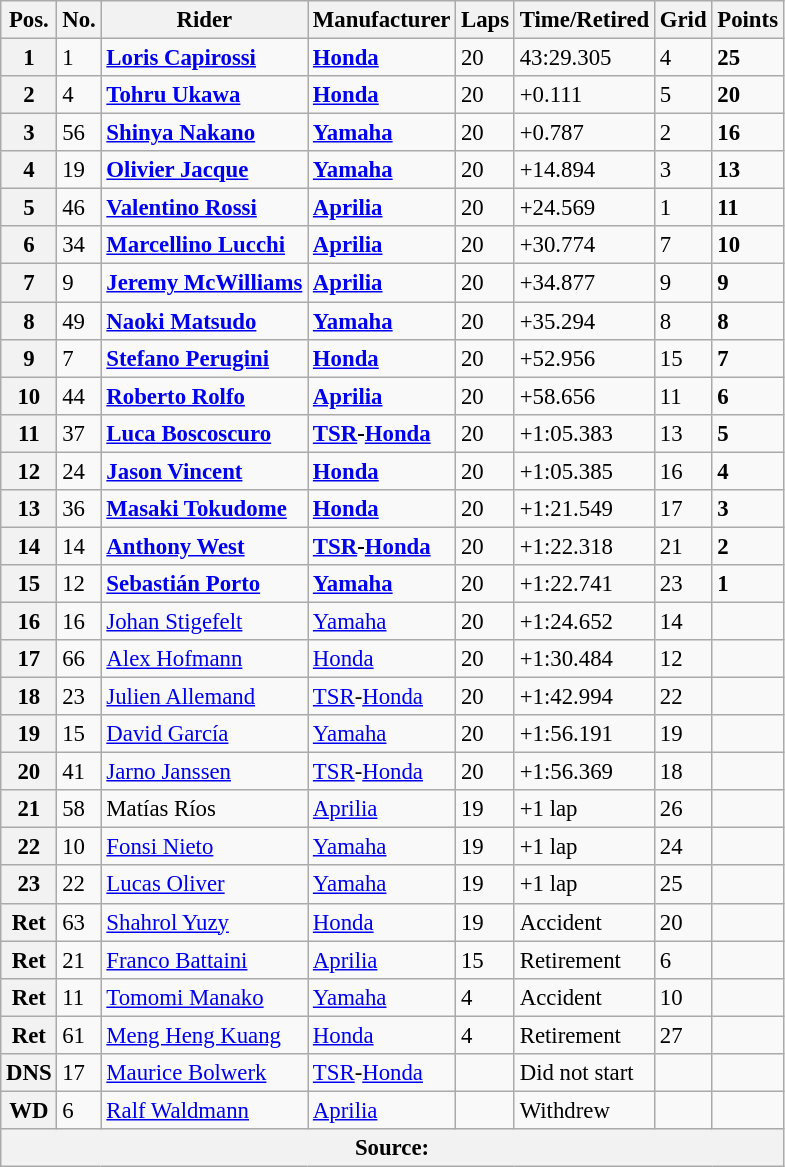<table class="wikitable" style="font-size: 95%;">
<tr>
<th>Pos.</th>
<th>No.</th>
<th>Rider</th>
<th>Manufacturer</th>
<th>Laps</th>
<th>Time/Retired</th>
<th>Grid</th>
<th>Points</th>
</tr>
<tr>
<th>1</th>
<td>1</td>
<td> <strong><a href='#'>Loris Capirossi</a></strong></td>
<td><strong><a href='#'>Honda</a></strong></td>
<td>20</td>
<td>43:29.305</td>
<td>4</td>
<td><strong>25</strong></td>
</tr>
<tr>
<th>2</th>
<td>4</td>
<td> <strong><a href='#'>Tohru Ukawa</a></strong></td>
<td><strong><a href='#'>Honda</a></strong></td>
<td>20</td>
<td>+0.111</td>
<td>5</td>
<td><strong>20</strong></td>
</tr>
<tr>
<th>3</th>
<td>56</td>
<td> <strong><a href='#'>Shinya Nakano</a></strong></td>
<td><strong><a href='#'>Yamaha</a></strong></td>
<td>20</td>
<td>+0.787</td>
<td>2</td>
<td><strong>16</strong></td>
</tr>
<tr>
<th>4</th>
<td>19</td>
<td> <strong><a href='#'>Olivier Jacque</a></strong></td>
<td><strong><a href='#'>Yamaha</a></strong></td>
<td>20</td>
<td>+14.894</td>
<td>3</td>
<td><strong>13</strong></td>
</tr>
<tr>
<th>5</th>
<td>46</td>
<td> <strong><a href='#'>Valentino Rossi</a></strong></td>
<td><strong><a href='#'>Aprilia</a></strong></td>
<td>20</td>
<td>+24.569</td>
<td>1</td>
<td><strong>11</strong></td>
</tr>
<tr>
<th>6</th>
<td>34</td>
<td> <strong><a href='#'>Marcellino Lucchi</a></strong></td>
<td><strong><a href='#'>Aprilia</a></strong></td>
<td>20</td>
<td>+30.774</td>
<td>7</td>
<td><strong>10</strong></td>
</tr>
<tr>
<th>7</th>
<td>9</td>
<td> <strong><a href='#'>Jeremy McWilliams</a></strong></td>
<td><strong><a href='#'>Aprilia</a></strong></td>
<td>20</td>
<td>+34.877</td>
<td>9</td>
<td><strong>9</strong></td>
</tr>
<tr>
<th>8</th>
<td>49</td>
<td> <strong><a href='#'>Naoki Matsudo</a></strong></td>
<td><strong><a href='#'>Yamaha</a></strong></td>
<td>20</td>
<td>+35.294</td>
<td>8</td>
<td><strong>8</strong></td>
</tr>
<tr>
<th>9</th>
<td>7</td>
<td> <strong><a href='#'>Stefano Perugini</a></strong></td>
<td><strong><a href='#'>Honda</a></strong></td>
<td>20</td>
<td>+52.956</td>
<td>15</td>
<td><strong>7</strong></td>
</tr>
<tr>
<th>10</th>
<td>44</td>
<td> <strong><a href='#'>Roberto Rolfo</a></strong></td>
<td><strong><a href='#'>Aprilia</a></strong></td>
<td>20</td>
<td>+58.656</td>
<td>11</td>
<td><strong>6</strong></td>
</tr>
<tr>
<th>11</th>
<td>37</td>
<td> <strong><a href='#'>Luca Boscoscuro</a></strong></td>
<td><strong><a href='#'>TSR</a>-<a href='#'>Honda</a></strong></td>
<td>20</td>
<td>+1:05.383</td>
<td>13</td>
<td><strong>5</strong></td>
</tr>
<tr>
<th>12</th>
<td>24</td>
<td> <strong><a href='#'>Jason Vincent</a></strong></td>
<td><strong><a href='#'>Honda</a></strong></td>
<td>20</td>
<td>+1:05.385</td>
<td>16</td>
<td><strong>4</strong></td>
</tr>
<tr>
<th>13</th>
<td>36</td>
<td> <strong><a href='#'>Masaki Tokudome</a></strong></td>
<td><strong><a href='#'>Honda</a></strong></td>
<td>20</td>
<td>+1:21.549</td>
<td>17</td>
<td><strong>3</strong></td>
</tr>
<tr>
<th>14</th>
<td>14</td>
<td> <strong><a href='#'>Anthony West</a></strong></td>
<td><strong><a href='#'>TSR</a>-<a href='#'>Honda</a></strong></td>
<td>20</td>
<td>+1:22.318</td>
<td>21</td>
<td><strong>2</strong></td>
</tr>
<tr>
<th>15</th>
<td>12</td>
<td> <strong><a href='#'>Sebastián Porto</a></strong></td>
<td><strong><a href='#'>Yamaha</a></strong></td>
<td>20</td>
<td>+1:22.741</td>
<td>23</td>
<td><strong>1</strong></td>
</tr>
<tr>
<th>16</th>
<td>16</td>
<td> <a href='#'>Johan Stigefelt</a></td>
<td><a href='#'>Yamaha</a></td>
<td>20</td>
<td>+1:24.652</td>
<td>14</td>
<td></td>
</tr>
<tr>
<th>17</th>
<td>66</td>
<td> <a href='#'>Alex Hofmann</a></td>
<td><a href='#'>Honda</a></td>
<td>20</td>
<td>+1:30.484</td>
<td>12</td>
<td></td>
</tr>
<tr>
<th>18</th>
<td>23</td>
<td> <a href='#'>Julien Allemand</a></td>
<td><a href='#'>TSR</a>-<a href='#'>Honda</a></td>
<td>20</td>
<td>+1:42.994</td>
<td>22</td>
<td></td>
</tr>
<tr>
<th>19</th>
<td>15</td>
<td> <a href='#'>David García</a></td>
<td><a href='#'>Yamaha</a></td>
<td>20</td>
<td>+1:56.191</td>
<td>19</td>
<td></td>
</tr>
<tr>
<th>20</th>
<td>41</td>
<td> <a href='#'>Jarno Janssen</a></td>
<td><a href='#'>TSR</a>-<a href='#'>Honda</a></td>
<td>20</td>
<td>+1:56.369</td>
<td>18</td>
<td></td>
</tr>
<tr>
<th>21</th>
<td>58</td>
<td> Matías Ríos</td>
<td><a href='#'>Aprilia</a></td>
<td>19</td>
<td>+1 lap</td>
<td>26</td>
<td></td>
</tr>
<tr>
<th>22</th>
<td>10</td>
<td> <a href='#'>Fonsi Nieto</a></td>
<td><a href='#'>Yamaha</a></td>
<td>19</td>
<td>+1 lap</td>
<td>24</td>
<td></td>
</tr>
<tr>
<th>23</th>
<td>22</td>
<td> <a href='#'>Lucas Oliver</a></td>
<td><a href='#'>Yamaha</a></td>
<td>19</td>
<td>+1 lap</td>
<td>25</td>
<td></td>
</tr>
<tr>
<th>Ret</th>
<td>63</td>
<td> <a href='#'>Shahrol Yuzy</a></td>
<td><a href='#'>Honda</a></td>
<td>19</td>
<td>Accident</td>
<td>20</td>
<td></td>
</tr>
<tr>
<th>Ret</th>
<td>21</td>
<td> <a href='#'>Franco Battaini</a></td>
<td><a href='#'>Aprilia</a></td>
<td>15</td>
<td>Retirement</td>
<td>6</td>
<td></td>
</tr>
<tr>
<th>Ret</th>
<td>11</td>
<td> <a href='#'>Tomomi Manako</a></td>
<td><a href='#'>Yamaha</a></td>
<td>4</td>
<td>Accident</td>
<td>10</td>
<td></td>
</tr>
<tr>
<th>Ret</th>
<td>61</td>
<td> <a href='#'>Meng Heng Kuang</a></td>
<td><a href='#'>Honda</a></td>
<td>4</td>
<td>Retirement</td>
<td>27</td>
<td></td>
</tr>
<tr>
<th>DNS</th>
<td>17</td>
<td> <a href='#'>Maurice Bolwerk</a></td>
<td><a href='#'>TSR</a>-<a href='#'>Honda</a></td>
<td></td>
<td>Did not start</td>
<td></td>
<td></td>
</tr>
<tr>
<th>WD</th>
<td>6</td>
<td> <a href='#'>Ralf Waldmann</a></td>
<td><a href='#'>Aprilia</a></td>
<td></td>
<td>Withdrew</td>
<td></td>
<td></td>
</tr>
<tr>
<th colspan=8>Source: </th>
</tr>
</table>
